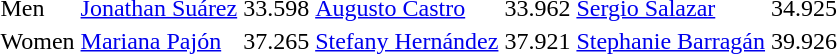<table>
<tr>
<td>Men</td>
<td><a href='#'>Jonathan Suárez</a><br></td>
<td>33.598</td>
<td><a href='#'>Augusto Castro</a><br></td>
<td>33.962</td>
<td><a href='#'>Sergio Salazar</a><br></td>
<td>34.925</td>
</tr>
<tr>
<td>Women</td>
<td><a href='#'>Mariana Pajón</a><br></td>
<td>37.265</td>
<td><a href='#'>Stefany Hernández</a><br></td>
<td>37.921</td>
<td><a href='#'>Stephanie Barragán</a><br></td>
<td>39.926</td>
</tr>
<tr>
</tr>
</table>
